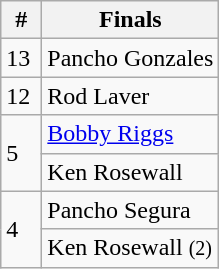<table class=wikitable style="display:inline-table;">
<tr>
<th width=20>#</th>
<th>Finals</th>
</tr>
<tr>
<td>13</td>
<td> Pancho Gonzales</td>
</tr>
<tr>
<td>12</td>
<td> Rod Laver</td>
</tr>
<tr>
<td rowspan="2">5</td>
<td> <a href='#'>Bobby Riggs</a></td>
</tr>
<tr>
<td> Ken Rosewall</td>
</tr>
<tr>
<td rowspan="2">4</td>
<td> Pancho Segura</td>
</tr>
<tr>
<td> Ken Rosewall <small>(2)</small></td>
</tr>
</table>
